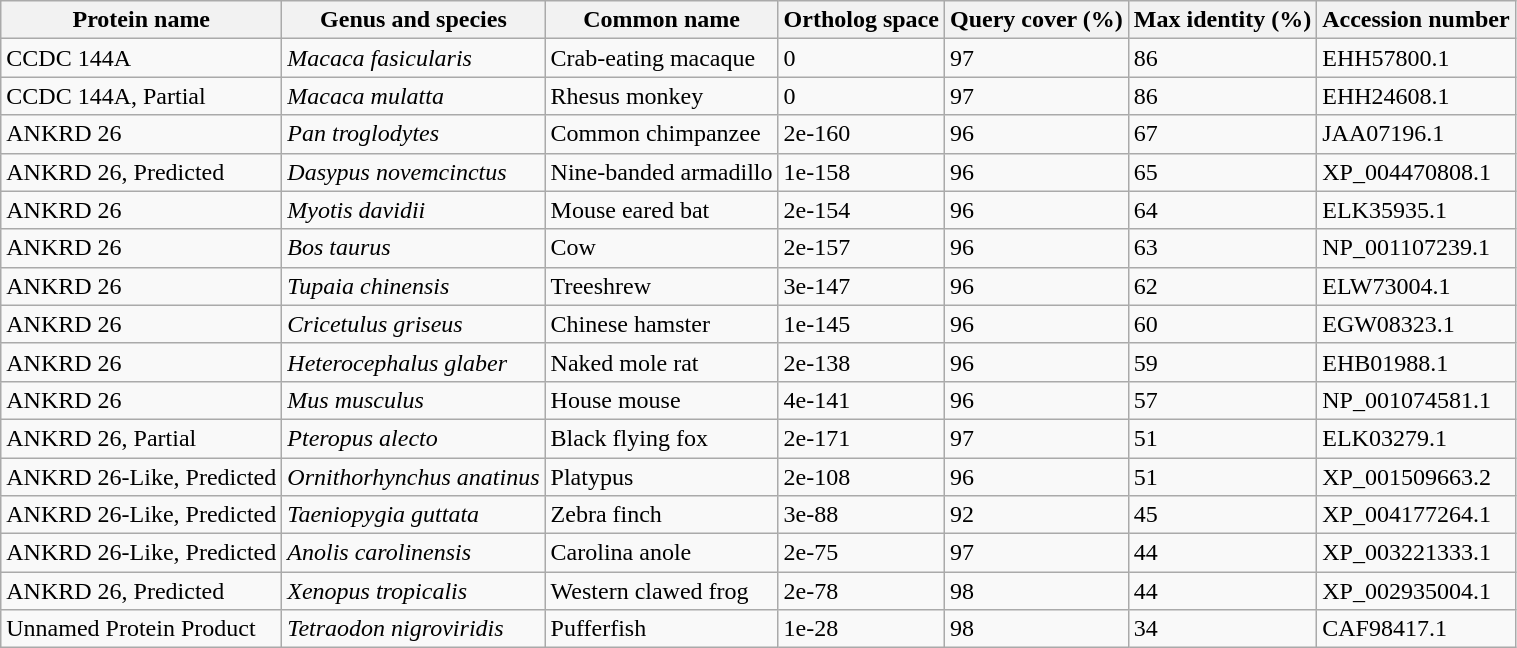<table class="wikitable">
<tr>
<th>Protein name</th>
<th>Genus and species</th>
<th>Common name</th>
<th>Ortholog space</th>
<th>Query cover (%)</th>
<th>Max identity (%)</th>
<th>Accession number</th>
</tr>
<tr>
<td>CCDC 144A</td>
<td><em>Macaca fasicularis</em></td>
<td>Crab-eating macaque</td>
<td>0</td>
<td>97</td>
<td>86</td>
<td>EHH57800.1</td>
</tr>
<tr>
<td>CCDC 144A, Partial</td>
<td><em>Macaca mulatta</em></td>
<td>Rhesus monkey</td>
<td>0</td>
<td>97</td>
<td>86</td>
<td>EHH24608.1</td>
</tr>
<tr>
<td>ANKRD 26</td>
<td><em>Pan troglodytes</em></td>
<td>Common chimpanzee</td>
<td>2e-160</td>
<td>96</td>
<td>67</td>
<td>JAA07196.1</td>
</tr>
<tr>
<td>ANKRD 26, Predicted</td>
<td><em>Dasypus novemcinctus</em></td>
<td>Nine-banded armadillo</td>
<td>1e-158</td>
<td>96</td>
<td>65</td>
<td>XP_004470808.1</td>
</tr>
<tr>
<td>ANKRD 26</td>
<td><em>Myotis davidii</em></td>
<td>Mouse eared bat</td>
<td>2e-154</td>
<td>96</td>
<td>64</td>
<td>ELK35935.1</td>
</tr>
<tr>
<td>ANKRD 26</td>
<td><em>Bos taurus</em></td>
<td>Cow</td>
<td>2e-157</td>
<td>96</td>
<td>63</td>
<td>NP_001107239.1</td>
</tr>
<tr>
<td>ANKRD 26</td>
<td><em>Tupaia chinensis</em></td>
<td>Treeshrew</td>
<td>3e-147</td>
<td>96</td>
<td>62</td>
<td>ELW73004.1</td>
</tr>
<tr>
<td>ANKRD 26</td>
<td><em>Cricetulus griseus</em></td>
<td>Chinese hamster</td>
<td>1e-145</td>
<td>96</td>
<td>60</td>
<td>EGW08323.1</td>
</tr>
<tr>
<td>ANKRD 26</td>
<td><em>Heterocephalus glaber</em></td>
<td>Naked mole rat</td>
<td>2e-138</td>
<td>96</td>
<td>59</td>
<td>EHB01988.1</td>
</tr>
<tr>
<td>ANKRD 26</td>
<td><em>Mus musculus</em></td>
<td>House mouse</td>
<td>4e-141</td>
<td>96</td>
<td>57</td>
<td>NP_001074581.1</td>
</tr>
<tr>
<td>ANKRD 26, Partial</td>
<td><em>Pteropus alecto</em></td>
<td>Black flying fox</td>
<td>2e-171</td>
<td>97</td>
<td>51</td>
<td>ELK03279.1</td>
</tr>
<tr>
<td>ANKRD 26-Like, Predicted</td>
<td><em>Ornithorhynchus anatinus</em></td>
<td>Platypus</td>
<td>2e-108</td>
<td>96</td>
<td>51</td>
<td>XP_001509663.2</td>
</tr>
<tr>
<td>ANKRD 26-Like, Predicted</td>
<td><em>Taeniopygia guttata</em></td>
<td>Zebra finch</td>
<td>3e-88</td>
<td>92</td>
<td>45</td>
<td>XP_004177264.1</td>
</tr>
<tr>
<td>ANKRD 26-Like, Predicted</td>
<td><em>Anolis carolinensis</em></td>
<td>Carolina anole</td>
<td>2e-75</td>
<td>97</td>
<td>44</td>
<td>XP_003221333.1</td>
</tr>
<tr>
<td>ANKRD 26, Predicted</td>
<td><em>Xenopus tropicalis</em></td>
<td>Western clawed frog</td>
<td>2e-78</td>
<td>98</td>
<td>44</td>
<td>XP_002935004.1</td>
</tr>
<tr>
<td>Unnamed Protein Product</td>
<td><em>Tetraodon nigroviridis</em></td>
<td>Pufferfish</td>
<td>1e-28</td>
<td>98</td>
<td>34</td>
<td>CAF98417.1</td>
</tr>
</table>
